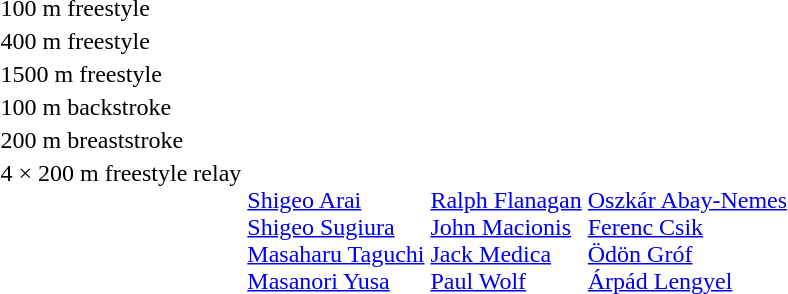<table>
<tr>
<td>100 m freestyle<br></td>
<td></td>
<td></td>
<td></td>
</tr>
<tr>
<td>400 m freestyle<br></td>
<td></td>
<td></td>
<td></td>
</tr>
<tr>
<td>1500 m freestyle<br></td>
<td></td>
<td></td>
<td></td>
</tr>
<tr>
<td>100 m backstroke<br></td>
<td></td>
<td></td>
<td></td>
</tr>
<tr>
<td>200 m breaststroke<br></td>
<td></td>
<td></td>
<td></td>
</tr>
<tr valign="top">
<td>4 × 200 m freestyle relay<br></td>
<td><br><a href='#'>Shigeo Arai</a><br><a href='#'>Shigeo Sugiura</a><br><a href='#'>Masaharu Taguchi</a><br><a href='#'>Masanori Yusa</a></td>
<td><br><a href='#'>Ralph Flanagan</a><br><a href='#'>John Macionis</a><br><a href='#'>Jack Medica</a><br><a href='#'>Paul Wolf</a></td>
<td><br><a href='#'>Oszkár Abay-Nemes</a><br><a href='#'>Ferenc Csik</a><br><a href='#'>Ödön Gróf</a><br><a href='#'>Árpád Lengyel</a></td>
</tr>
</table>
